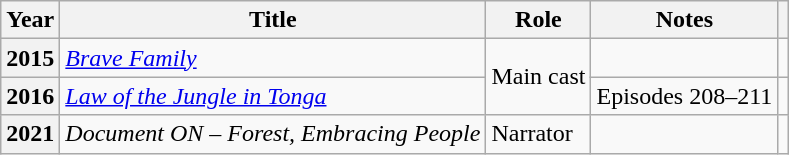<table class="wikitable plainrowheaders">
<tr>
<th scope="col">Year</th>
<th scope="col">Title</th>
<th scope="col">Role</th>
<th scope="col">Notes</th>
<th scope="col" class="unsortable"></th>
</tr>
<tr>
<th scope="row">2015</th>
<td><em><a href='#'>Brave Family</a></em></td>
<td rowspan="2">Main cast</td>
<td></td>
<td style="text-align:center"></td>
</tr>
<tr>
<th scope="row">2016</th>
<td><em><a href='#'>Law of the Jungle in Tonga</a></em></td>
<td>Episodes 208–211</td>
<td style="text-align:center"></td>
</tr>
<tr>
<th scope="row">2021</th>
<td><em>Document ON – Forest, Embracing People</em></td>
<td>Narrator</td>
<td></td>
<td style="text-align:center"></td>
</tr>
</table>
